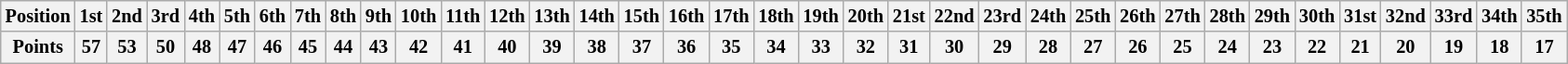<table class="wikitable" style="font-size: 85%;">
<tr style="font-weight:bold" align="center">
<th>Position</th>
<th>1st</th>
<th>2nd</th>
<th>3rd</th>
<th>4th</th>
<th>5th</th>
<th>6th</th>
<th>7th</th>
<th>8th</th>
<th>9th</th>
<th>10th</th>
<th>11th</th>
<th>12th</th>
<th>13th</th>
<th>14th</th>
<th>15th</th>
<th>16th</th>
<th>17th</th>
<th>18th</th>
<th>19th</th>
<th>20th</th>
<th>21st</th>
<th>22nd</th>
<th>23rd</th>
<th>24th</th>
<th>25th</th>
<th>26th</th>
<th>27th</th>
<th>28th</th>
<th>29th</th>
<th>30th</th>
<th>31st</th>
<th>32nd</th>
<th>33rd</th>
<th>34th</th>
<th>35th</th>
</tr>
<tr align="center">
<th>Points</th>
<th>57</th>
<th>53</th>
<th>50</th>
<th>48</th>
<th>47</th>
<th>46</th>
<th>45</th>
<th>44</th>
<th>43</th>
<th>42</th>
<th>41</th>
<th>40</th>
<th>39</th>
<th>38</th>
<th>37</th>
<th>36</th>
<th>35</th>
<th>34</th>
<th>33</th>
<th>32</th>
<th>31</th>
<th>30</th>
<th>29</th>
<th>28</th>
<th>27</th>
<th>26</th>
<th>25</th>
<th>24</th>
<th>23</th>
<th>22</th>
<th>21</th>
<th>20</th>
<th>19</th>
<th>18</th>
<th>17</th>
</tr>
</table>
